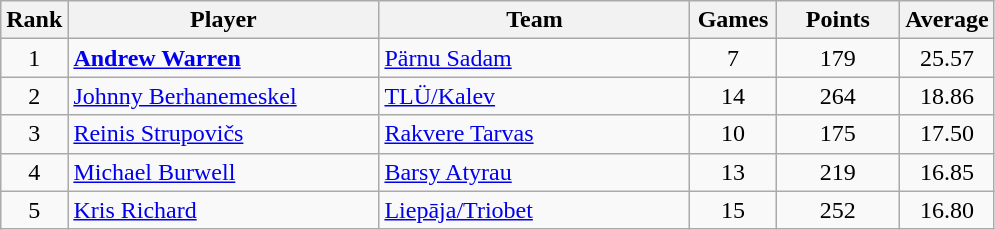<table class="wikitable" style="text-align: center;">
<tr>
<th>Rank</th>
<th width=200>Player</th>
<th width=200>Team</th>
<th width=50>Games</th>
<th width=75>Points</th>
<th width=50>Average</th>
</tr>
<tr>
<td>1</td>
<td align="left"> <strong><a href='#'>Andrew Warren</a></strong></td>
<td align="left"> <a href='#'>Pärnu Sadam</a></td>
<td>7</td>
<td>179</td>
<td>25.57</td>
</tr>
<tr>
<td>2</td>
<td align="left"> <a href='#'>Johnny Berhanemeskel</a></td>
<td align="left"> <a href='#'>TLÜ/Kalev</a></td>
<td>14</td>
<td>264</td>
<td>18.86</td>
</tr>
<tr>
<td>3</td>
<td align="left"> <a href='#'>Reinis Strupovičs</a></td>
<td align="left"> <a href='#'>Rakvere Tarvas</a></td>
<td>10</td>
<td>175</td>
<td>17.50</td>
</tr>
<tr>
<td>4</td>
<td align="left"> <a href='#'>Michael Burwell</a></td>
<td align="left"> <a href='#'>Barsy Atyrau</a></td>
<td>13</td>
<td>219</td>
<td>16.85</td>
</tr>
<tr>
<td>5</td>
<td align="left"> <a href='#'>Kris Richard</a></td>
<td align="left"> <a href='#'>Liepāja/Triobet</a></td>
<td>15</td>
<td>252</td>
<td>16.80</td>
</tr>
</table>
